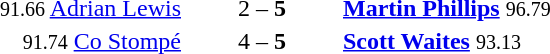<table style="text-align:center">
<tr>
<th width=223></th>
<th width=100></th>
<th width=223></th>
</tr>
<tr>
<td align=right><small>91.66</small> <a href='#'>Adrian Lewis</a> </td>
<td>2 – <strong>5</strong></td>
<td align=left> <strong><a href='#'>Martin Phillips</a></strong> <small>96.79</small></td>
</tr>
<tr>
<td align=right><small>91.74</small> <a href='#'>Co Stompé</a> </td>
<td>4 – <strong>5</strong></td>
<td align=left> <strong><a href='#'>Scott Waites</a></strong> <small>93.13</small></td>
</tr>
</table>
